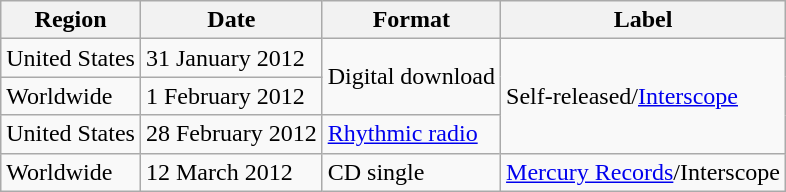<table class=wikitable>
<tr>
<th>Region</th>
<th>Date</th>
<th>Format</th>
<th>Label</th>
</tr>
<tr>
<td>United States</td>
<td>31 January 2012</td>
<td rowspan="2">Digital download</td>
<td rowspan="3">Self-released/<a href='#'>Interscope</a></td>
</tr>
<tr>
<td>Worldwide</td>
<td>1 February 2012</td>
</tr>
<tr>
<td>United States</td>
<td>28 February 2012</td>
<td><a href='#'>Rhythmic radio</a></td>
</tr>
<tr>
<td>Worldwide</td>
<td>12 March 2012</td>
<td>CD single</td>
<td><a href='#'>Mercury Records</a>/Interscope</td>
</tr>
</table>
